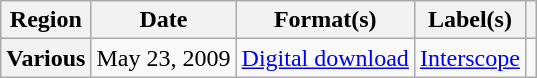<table class="wikitable sortable plainrowheaders">
<tr>
<th>Region</th>
<th>Date</th>
<th>Format(s)</th>
<th>Label(s)</th>
<th></th>
</tr>
<tr>
<th scope="row">Various</th>
<td>May 23, 2009</td>
<td><a href='#'>Digital download</a></td>
<td><a href='#'>Interscope</a></td>
<td></td>
</tr>
</table>
